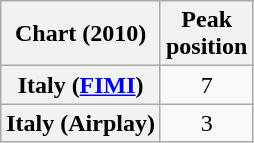<table class="wikitable plainrowheaders" style="text-align:center">
<tr>
<th scope="col">Chart (2010)</th>
<th scope="col">Peak<br>position</th>
</tr>
<tr>
<th scope="row">Italy (<a href='#'>FIMI</a>)</th>
<td>7</td>
</tr>
<tr>
<th scope="row">Italy (Airplay)</th>
<td align="center">3</td>
</tr>
</table>
